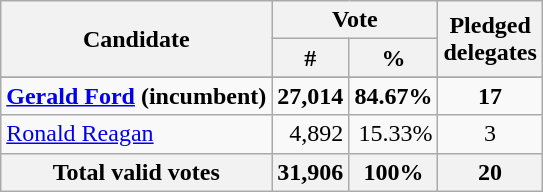<table class="wikitable sortable plainrowheaders" style="text-align:right;">
<tr>
<th rowspan="2">Candidate</th>
<th colspan="2">Vote</th>
<th rowspan="2">Pledged<br>delegates</th>
</tr>
<tr>
<th>#</th>
<th>%</th>
</tr>
<tr>
</tr>
<tr>
<td style="text-align:left;"><strong><a href='#'>Gerald Ford</a></strong> <strong>(incumbent)</strong></td>
<td><strong>27,014</strong></td>
<td><strong>84.67%</strong></td>
<td style="text-align:center;"><strong>17</strong></td>
</tr>
<tr>
<td style="text-align:left;"><a href='#'>Ronald Reagan</a></td>
<td>4,892</td>
<td>15.33%</td>
<td style="text-align:center;">3</td>
</tr>
<tr class="sortbottom">
<th>Total valid votes</th>
<th>31,906</th>
<th>100%</th>
<th>20</th>
</tr>
</table>
